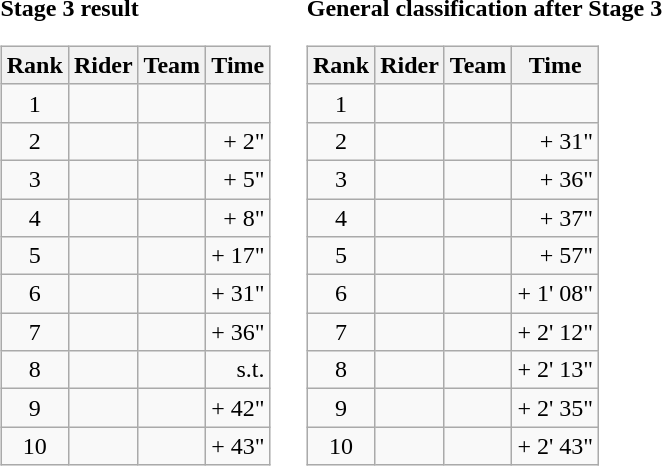<table>
<tr>
<td><strong>Stage 3 result</strong><br><table class="wikitable">
<tr>
<th scope="col">Rank</th>
<th scope="col">Rider</th>
<th scope="col">Team</th>
<th scope="col">Time</th>
</tr>
<tr>
<td style="text-align:center;">1</td>
<td></td>
<td></td>
<td style="text-align:right;"></td>
</tr>
<tr>
<td style="text-align:center;">2</td>
<td></td>
<td></td>
<td style="text-align:right;">+ 2"</td>
</tr>
<tr>
<td style="text-align:center;">3</td>
<td></td>
<td></td>
<td style="text-align:right;">+ 5"</td>
</tr>
<tr>
<td style="text-align:center;">4</td>
<td></td>
<td></td>
<td style="text-align:right;">+ 8"</td>
</tr>
<tr>
<td style="text-align:center;">5</td>
<td></td>
<td></td>
<td style="text-align:right;">+ 17"</td>
</tr>
<tr>
<td style="text-align:center;">6</td>
<td></td>
<td></td>
<td style="text-align:right;">+ 31"</td>
</tr>
<tr>
<td style="text-align:center;">7</td>
<td></td>
<td></td>
<td style="text-align:right;">+ 36"</td>
</tr>
<tr>
<td style="text-align:center;">8</td>
<td></td>
<td></td>
<td style="text-align:right;">s.t.</td>
</tr>
<tr>
<td style="text-align:center;">9</td>
<td></td>
<td></td>
<td style="text-align:right;">+ 42"</td>
</tr>
<tr>
<td style="text-align:center;">10</td>
<td></td>
<td></td>
<td style="text-align:right;">+ 43"</td>
</tr>
</table>
</td>
<td></td>
<td><strong>General classification after Stage 3</strong><br><table class="wikitable">
<tr>
<th scope="col">Rank</th>
<th scope="col">Rider</th>
<th scope="col">Team</th>
<th scope="col">Time</th>
</tr>
<tr>
<td style="text-align:center;">1</td>
<td>   </td>
<td></td>
<td style="text-align:right;"></td>
</tr>
<tr>
<td style="text-align:center;">2</td>
<td></td>
<td></td>
<td style="text-align:right;">+ 31"</td>
</tr>
<tr>
<td style="text-align:center;">3</td>
<td></td>
<td></td>
<td style="text-align:right;">+ 36"</td>
</tr>
<tr>
<td style="text-align:center;">4</td>
<td></td>
<td></td>
<td style="text-align:right;">+ 37"</td>
</tr>
<tr>
<td style="text-align:center;">5</td>
<td></td>
<td></td>
<td style="text-align:right;">+ 57"</td>
</tr>
<tr>
<td style="text-align:center;">6</td>
<td></td>
<td></td>
<td style="text-align:right;">+ 1' 08"</td>
</tr>
<tr>
<td style="text-align:center;">7</td>
<td></td>
<td></td>
<td style="text-align:right;">+ 2' 12"</td>
</tr>
<tr>
<td style="text-align:center;">8</td>
<td></td>
<td></td>
<td style="text-align:right;">+ 2' 13"</td>
</tr>
<tr>
<td style="text-align:center;">9</td>
<td></td>
<td></td>
<td style="text-align:right;">+ 2' 35"</td>
</tr>
<tr>
<td style="text-align:center;">10</td>
<td></td>
<td></td>
<td style="text-align:right;">+ 2' 43"</td>
</tr>
</table>
</td>
</tr>
</table>
